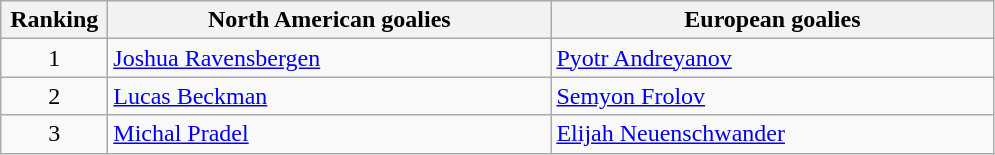<table class="wikitable">
<tr>
<th style="width:4em;">Ranking</th>
<th style="width:18em;">North American goalies</th>
<th style="width:18em;">European goalies</th>
</tr>
<tr>
<td style="text-align:center;">1</td>
<td> <a href='#'>Joshua Ravensbergen</a></td>
<td> <a href='#'>Pyotr Andreyanov</a></td>
</tr>
<tr>
<td style="text-align:center;">2</td>
<td> <a href='#'>Lucas Beckman</a></td>
<td> <a href='#'>Semyon Frolov</a></td>
</tr>
<tr>
<td style="text-align:center;">3</td>
<td> <a href='#'>Michal Pradel</a></td>
<td> <a href='#'>Elijah Neuenschwander</a></td>
</tr>
</table>
